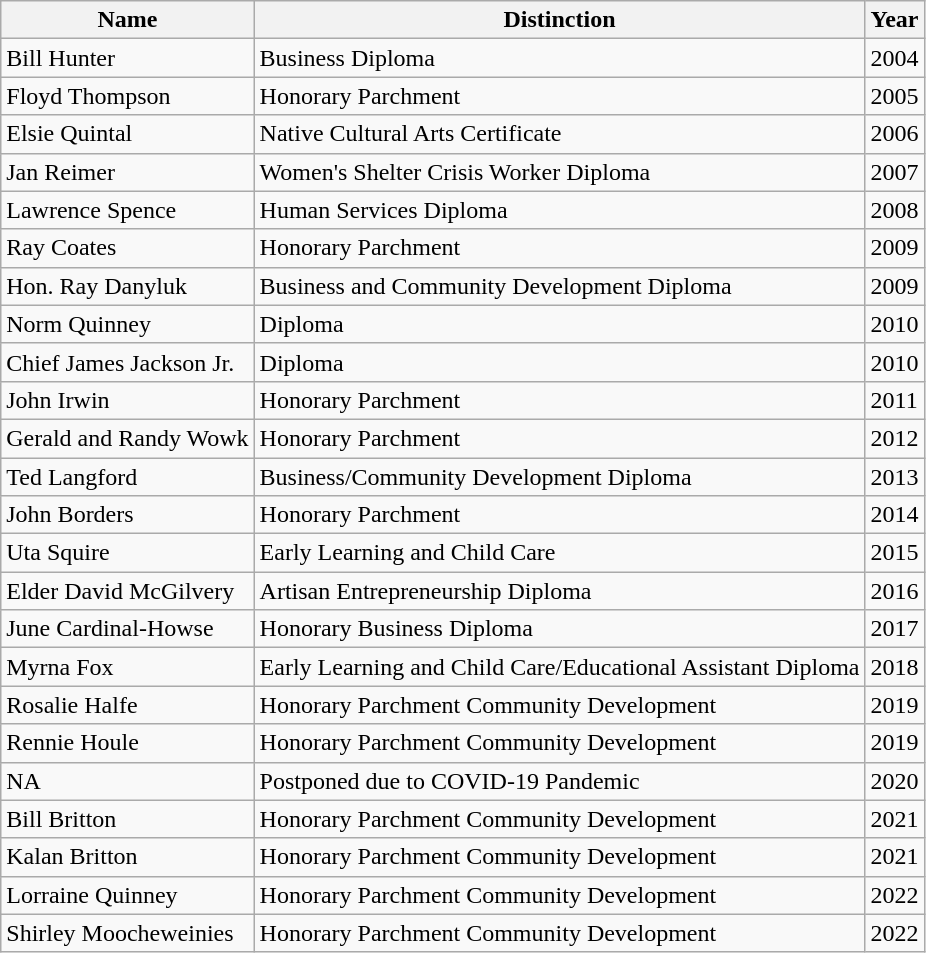<table class="wikitable">
<tr>
<th>Name</th>
<th>Distinction</th>
<th>Year</th>
</tr>
<tr>
<td>Bill Hunter</td>
<td>Business Diploma</td>
<td>2004</td>
</tr>
<tr>
<td>Floyd Thompson</td>
<td>Honorary Parchment</td>
<td>2005</td>
</tr>
<tr>
<td>Elsie Quintal</td>
<td>Native Cultural Arts Certificate</td>
<td>2006</td>
</tr>
<tr>
<td>Jan Reimer</td>
<td>Women's Shelter Crisis Worker Diploma</td>
<td>2007</td>
</tr>
<tr>
<td>Lawrence Spence</td>
<td>Human Services Diploma</td>
<td>2008</td>
</tr>
<tr>
<td>Ray Coates</td>
<td>Honorary Parchment</td>
<td>2009</td>
</tr>
<tr>
<td>Hon. Ray Danyluk</td>
<td>Business and Community Development Diploma</td>
<td>2009</td>
</tr>
<tr>
<td>Norm Quinney</td>
<td>Diploma</td>
<td>2010</td>
</tr>
<tr>
<td>Chief James Jackson Jr.</td>
<td>Diploma</td>
<td>2010</td>
</tr>
<tr>
<td>John Irwin</td>
<td>Honorary Parchment</td>
<td>2011</td>
</tr>
<tr>
<td>Gerald and Randy Wowk</td>
<td>Honorary Parchment</td>
<td>2012</td>
</tr>
<tr>
<td>Ted Langford</td>
<td>Business/Community Development Diploma</td>
<td>2013</td>
</tr>
<tr>
<td>John Borders</td>
<td>Honorary Parchment</td>
<td>2014</td>
</tr>
<tr>
<td>Uta Squire</td>
<td>Early Learning and Child Care</td>
<td>2015</td>
</tr>
<tr>
<td>Elder David McGilvery</td>
<td>Artisan Entrepreneurship Diploma</td>
<td>2016</td>
</tr>
<tr>
<td>June Cardinal-Howse</td>
<td>Honorary Business Diploma</td>
<td>2017</td>
</tr>
<tr>
<td>Myrna Fox</td>
<td>Early Learning and Child Care/Educational Assistant Diploma</td>
<td>2018</td>
</tr>
<tr>
<td>Rosalie Halfe</td>
<td>Honorary Parchment Community Development</td>
<td>2019</td>
</tr>
<tr>
<td>Rennie Houle</td>
<td>Honorary Parchment Community Development</td>
<td>2019</td>
</tr>
<tr>
<td>NA</td>
<td>Postponed due to COVID-19 Pandemic</td>
<td>2020</td>
</tr>
<tr>
<td>Bill Britton</td>
<td>Honorary Parchment Community Development</td>
<td>2021</td>
</tr>
<tr>
<td>Kalan Britton</td>
<td>Honorary Parchment Community Development</td>
<td>2021</td>
</tr>
<tr>
<td>Lorraine Quinney</td>
<td>Honorary Parchment Community Development</td>
<td>2022</td>
</tr>
<tr>
<td>Shirley Moocheweinies</td>
<td>Honorary Parchment Community Development</td>
<td>2022</td>
</tr>
</table>
